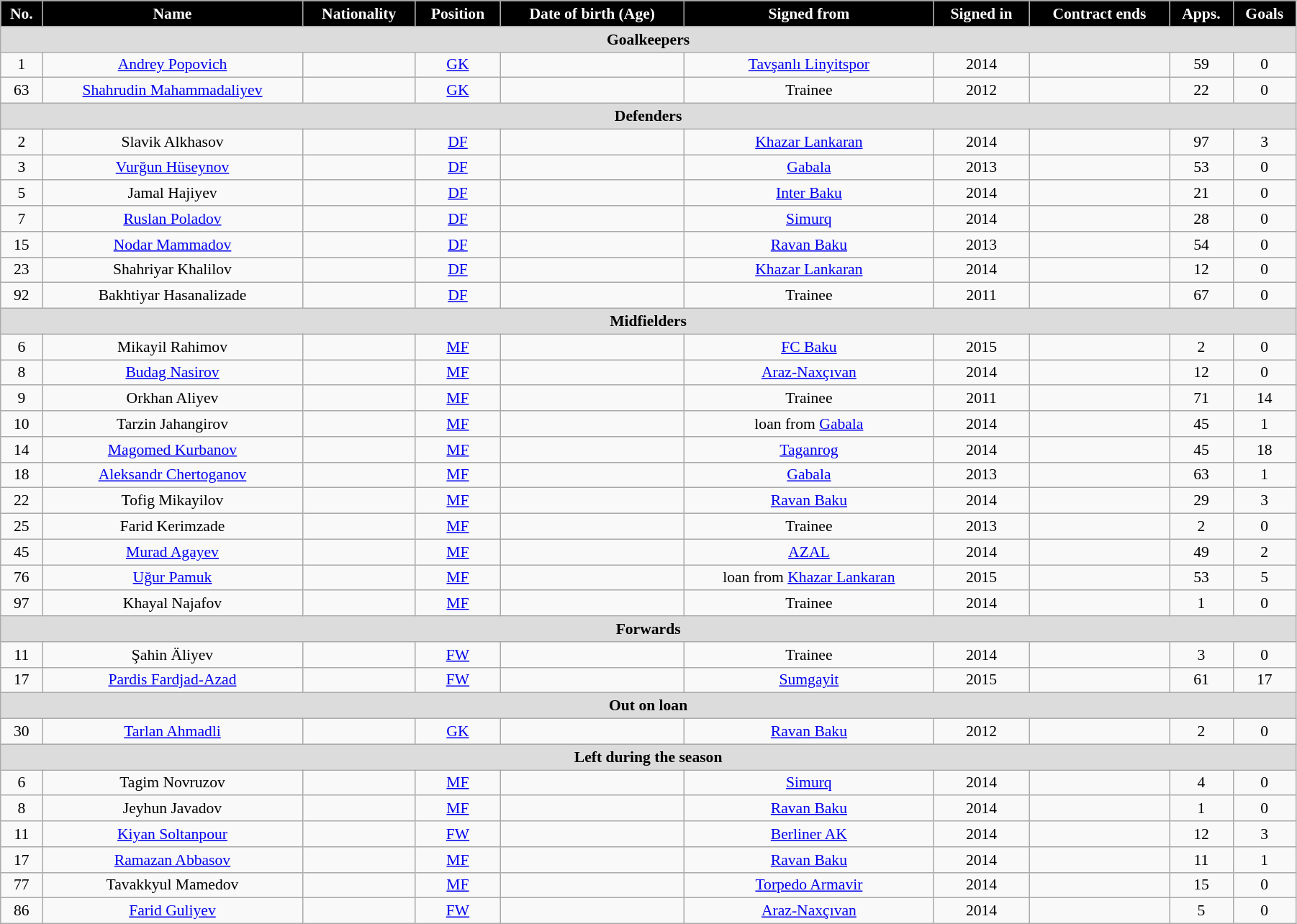<table class="wikitable"  style="text-align:center; font-size:90%; width:95%;">
<tr>
<th style="background:#000000; color:#FFFFFF; text-align:center;">No.</th>
<th style="background:#000000; color:#FFFFFF; text-align:center;">Name</th>
<th style="background:#000000; color:#FFFFFF; text-align:center;">Nationality</th>
<th style="background:#000000; color:#FFFFFF; text-align:center;">Position</th>
<th style="background:#000000; color:#FFFFFF; text-align:center;">Date of birth (Age)</th>
<th style="background:#000000; color:#FFFFFF; text-align:center;">Signed from</th>
<th style="background:#000000; color:#FFFFFF; text-align:center;">Signed in</th>
<th style="background:#000000; color:#FFFFFF; text-align:center;">Contract ends</th>
<th style="background:#000000; color:#FFFFFF; text-align:center;">Apps.</th>
<th style="background:#000000; color:#FFFFFF; text-align:center;">Goals</th>
</tr>
<tr>
<th colspan="11"  style="background:#dcdcdc; text-align:center;">Goalkeepers</th>
</tr>
<tr>
<td>1</td>
<td><a href='#'>Andrey Popovich</a></td>
<td></td>
<td><a href='#'>GK</a></td>
<td></td>
<td><a href='#'>Tavşanlı Linyitspor</a></td>
<td>2014</td>
<td></td>
<td>59</td>
<td>0</td>
</tr>
<tr>
<td>63</td>
<td><a href='#'>Shahrudin Mahammadaliyev</a></td>
<td></td>
<td><a href='#'>GK</a></td>
<td></td>
<td>Trainee</td>
<td>2012</td>
<td></td>
<td>22</td>
<td>0</td>
</tr>
<tr>
<th colspan="11"  style="background:#dcdcdc; text-align:center;">Defenders</th>
</tr>
<tr>
<td>2</td>
<td>Slavik Alkhasov</td>
<td></td>
<td><a href='#'>DF</a></td>
<td></td>
<td><a href='#'>Khazar Lankaran</a></td>
<td>2014</td>
<td></td>
<td>97</td>
<td>3</td>
</tr>
<tr>
<td>3</td>
<td><a href='#'>Vurğun Hüseynov</a></td>
<td></td>
<td><a href='#'>DF</a></td>
<td></td>
<td><a href='#'>Gabala</a></td>
<td>2013</td>
<td></td>
<td>53</td>
<td>0</td>
</tr>
<tr>
<td>5</td>
<td>Jamal Hajiyev</td>
<td></td>
<td><a href='#'>DF</a></td>
<td></td>
<td><a href='#'>Inter Baku</a></td>
<td>2014</td>
<td></td>
<td>21</td>
<td>0</td>
</tr>
<tr>
<td>7</td>
<td><a href='#'>Ruslan Poladov</a></td>
<td></td>
<td><a href='#'>DF</a></td>
<td></td>
<td><a href='#'>Simurq</a></td>
<td>2014</td>
<td></td>
<td>28</td>
<td>0</td>
</tr>
<tr>
<td>15</td>
<td><a href='#'>Nodar Mammadov</a></td>
<td></td>
<td><a href='#'>DF</a></td>
<td></td>
<td><a href='#'>Ravan Baku</a></td>
<td>2013</td>
<td></td>
<td>54</td>
<td>0</td>
</tr>
<tr>
<td>23</td>
<td>Shahriyar Khalilov</td>
<td></td>
<td><a href='#'>DF</a></td>
<td></td>
<td><a href='#'>Khazar Lankaran</a></td>
<td>2014</td>
<td></td>
<td>12</td>
<td>0</td>
</tr>
<tr>
<td>92</td>
<td>Bakhtiyar Hasanalizade</td>
<td></td>
<td><a href='#'>DF</a></td>
<td></td>
<td>Trainee</td>
<td>2011</td>
<td></td>
<td>67</td>
<td>0</td>
</tr>
<tr>
<th colspan="11"  style="background:#dcdcdc; text-align:center;">Midfielders</th>
</tr>
<tr>
<td>6</td>
<td>Mikayil Rahimov</td>
<td></td>
<td><a href='#'>MF</a></td>
<td></td>
<td><a href='#'>FC Baku</a></td>
<td>2015</td>
<td></td>
<td>2</td>
<td>0</td>
</tr>
<tr>
<td>8</td>
<td><a href='#'>Budag Nasirov</a></td>
<td></td>
<td><a href='#'>MF</a></td>
<td></td>
<td><a href='#'>Araz-Naxçıvan</a></td>
<td>2014</td>
<td></td>
<td>12</td>
<td>0</td>
</tr>
<tr>
<td>9</td>
<td>Orkhan Aliyev</td>
<td></td>
<td><a href='#'>MF</a></td>
<td></td>
<td>Trainee</td>
<td>2011</td>
<td></td>
<td>71</td>
<td>14</td>
</tr>
<tr>
<td>10</td>
<td>Tarzin Jahangirov</td>
<td></td>
<td><a href='#'>MF</a></td>
<td></td>
<td>loan from <a href='#'>Gabala</a></td>
<td>2014</td>
<td></td>
<td>45</td>
<td>1</td>
</tr>
<tr>
<td>14</td>
<td><a href='#'>Magomed Kurbanov</a></td>
<td></td>
<td><a href='#'>MF</a></td>
<td></td>
<td><a href='#'>Taganrog</a></td>
<td>2014</td>
<td></td>
<td>45</td>
<td>18</td>
</tr>
<tr>
<td>18</td>
<td><a href='#'>Aleksandr Chertoganov</a></td>
<td></td>
<td><a href='#'>MF</a></td>
<td></td>
<td><a href='#'>Gabala</a></td>
<td>2013</td>
<td></td>
<td>63</td>
<td>1</td>
</tr>
<tr>
<td>22</td>
<td>Tofig Mikayilov</td>
<td></td>
<td><a href='#'>MF</a></td>
<td></td>
<td><a href='#'>Ravan Baku</a></td>
<td>2014</td>
<td></td>
<td>29</td>
<td>3</td>
</tr>
<tr>
<td>25</td>
<td>Farid Kerimzade</td>
<td></td>
<td><a href='#'>MF</a></td>
<td></td>
<td>Trainee</td>
<td>2013</td>
<td></td>
<td>2</td>
<td>0</td>
</tr>
<tr>
<td>45</td>
<td><a href='#'>Murad Agayev</a></td>
<td></td>
<td><a href='#'>MF</a></td>
<td></td>
<td><a href='#'>AZAL</a></td>
<td>2014</td>
<td></td>
<td>49</td>
<td>2</td>
</tr>
<tr>
<td>76</td>
<td><a href='#'>Uğur Pamuk</a></td>
<td></td>
<td><a href='#'>MF</a></td>
<td></td>
<td>loan from <a href='#'>Khazar Lankaran</a></td>
<td>2015</td>
<td></td>
<td>53</td>
<td>5</td>
</tr>
<tr>
<td>97</td>
<td>Khayal Najafov</td>
<td></td>
<td><a href='#'>MF</a></td>
<td></td>
<td>Trainee</td>
<td>2014</td>
<td></td>
<td>1</td>
<td>0</td>
</tr>
<tr>
<th colspan="11"  style="background:#dcdcdc; text-align:center;">Forwards</th>
</tr>
<tr>
<td>11</td>
<td>Şahin Äliyev</td>
<td></td>
<td><a href='#'>FW</a></td>
<td></td>
<td>Trainee</td>
<td>2014</td>
<td></td>
<td>3</td>
<td>0</td>
</tr>
<tr>
<td>17</td>
<td><a href='#'>Pardis Fardjad-Azad</a></td>
<td></td>
<td><a href='#'>FW</a></td>
<td></td>
<td><a href='#'>Sumgayit</a></td>
<td>2015</td>
<td></td>
<td>61</td>
<td>17</td>
</tr>
<tr>
<th colspan="11"  style="background:#dcdcdc; text-align:center;">Out on loan</th>
</tr>
<tr>
<td>30</td>
<td><a href='#'>Tarlan Ahmadli</a></td>
<td></td>
<td><a href='#'>GK</a></td>
<td></td>
<td><a href='#'>Ravan Baku</a></td>
<td>2012</td>
<td></td>
<td>2</td>
<td>0</td>
</tr>
<tr>
<th colspan="11"  style="background:#dcdcdc; text-align:center;">Left during the season</th>
</tr>
<tr>
<td>6</td>
<td>Tagim Novruzov</td>
<td></td>
<td><a href='#'>MF</a></td>
<td></td>
<td><a href='#'>Simurq</a></td>
<td>2014</td>
<td></td>
<td>4</td>
<td>0</td>
</tr>
<tr>
<td>8</td>
<td>Jeyhun Javadov</td>
<td></td>
<td><a href='#'>MF</a></td>
<td></td>
<td><a href='#'>Ravan Baku</a></td>
<td>2014</td>
<td></td>
<td>1</td>
<td>0</td>
</tr>
<tr>
<td>11</td>
<td><a href='#'>Kiyan Soltanpour</a></td>
<td></td>
<td><a href='#'>FW</a></td>
<td></td>
<td><a href='#'>Berliner AK</a></td>
<td>2014</td>
<td></td>
<td>12</td>
<td>3</td>
</tr>
<tr>
<td>17</td>
<td><a href='#'>Ramazan Abbasov</a></td>
<td></td>
<td><a href='#'>MF</a></td>
<td></td>
<td><a href='#'>Ravan Baku</a></td>
<td>2014</td>
<td></td>
<td>11</td>
<td>1</td>
</tr>
<tr>
<td>77</td>
<td>Tavakkyul Mamedov</td>
<td></td>
<td><a href='#'>MF</a></td>
<td></td>
<td><a href='#'>Torpedo Armavir</a></td>
<td>2014</td>
<td></td>
<td>15</td>
<td>0</td>
</tr>
<tr>
<td>86</td>
<td><a href='#'>Farid Guliyev</a></td>
<td></td>
<td><a href='#'>FW</a></td>
<td></td>
<td><a href='#'>Araz-Naxçıvan</a></td>
<td>2014</td>
<td></td>
<td>5</td>
<td>0</td>
</tr>
</table>
